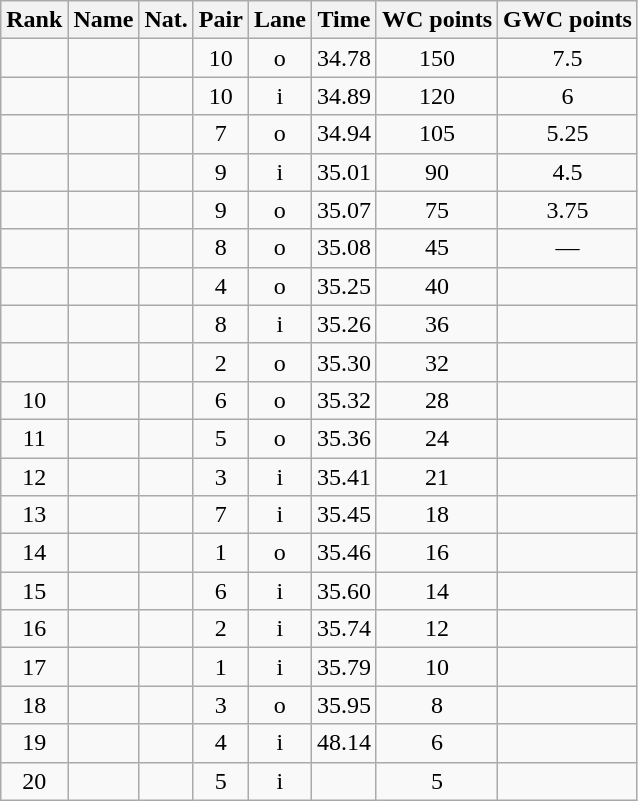<table class="wikitable sortable" style="text-align:center">
<tr>
<th>Rank</th>
<th>Name</th>
<th>Nat.</th>
<th>Pair</th>
<th>Lane</th>
<th>Time</th>
<th>WC points</th>
<th>GWC points</th>
</tr>
<tr>
<td></td>
<td align=left></td>
<td></td>
<td>10</td>
<td>o</td>
<td>34.78</td>
<td>150</td>
<td>7.5</td>
</tr>
<tr>
<td></td>
<td align=left></td>
<td></td>
<td>10</td>
<td>i</td>
<td>34.89</td>
<td>120</td>
<td>6</td>
</tr>
<tr>
<td></td>
<td align=left></td>
<td></td>
<td>7</td>
<td>o</td>
<td>34.94</td>
<td>105</td>
<td>5.25</td>
</tr>
<tr>
<td></td>
<td align=left></td>
<td></td>
<td>9</td>
<td>i</td>
<td>35.01</td>
<td>90</td>
<td>4.5</td>
</tr>
<tr>
<td></td>
<td align=left></td>
<td></td>
<td>9</td>
<td>o</td>
<td>35.07</td>
<td>75</td>
<td>3.75</td>
</tr>
<tr>
<td></td>
<td align=left></td>
<td></td>
<td>8</td>
<td>o</td>
<td>35.08</td>
<td>45</td>
<td>—</td>
</tr>
<tr>
<td></td>
<td align=left></td>
<td></td>
<td>4</td>
<td>o</td>
<td>35.25</td>
<td>40</td>
<td></td>
</tr>
<tr>
<td></td>
<td align=left></td>
<td></td>
<td>8</td>
<td>i</td>
<td>35.26</td>
<td>36</td>
<td></td>
</tr>
<tr>
<td></td>
<td align=left></td>
<td></td>
<td>2</td>
<td>o</td>
<td>35.30</td>
<td>32</td>
<td></td>
</tr>
<tr>
<td>10</td>
<td align=left></td>
<td></td>
<td>6</td>
<td>o</td>
<td>35.32</td>
<td>28</td>
<td></td>
</tr>
<tr>
<td>11</td>
<td align=left></td>
<td></td>
<td>5</td>
<td>o</td>
<td>35.36</td>
<td>24</td>
<td></td>
</tr>
<tr>
<td>12</td>
<td align=left></td>
<td></td>
<td>3</td>
<td>i</td>
<td>35.41</td>
<td>21</td>
<td></td>
</tr>
<tr>
<td>13</td>
<td align=left></td>
<td></td>
<td>7</td>
<td>i</td>
<td>35.45</td>
<td>18</td>
<td></td>
</tr>
<tr>
<td>14</td>
<td align=left></td>
<td></td>
<td>1</td>
<td>o</td>
<td>35.46</td>
<td>16</td>
<td></td>
</tr>
<tr>
<td>15</td>
<td align=left></td>
<td></td>
<td>6</td>
<td>i</td>
<td>35.60</td>
<td>14</td>
<td></td>
</tr>
<tr>
<td>16</td>
<td align=left></td>
<td></td>
<td>2</td>
<td>i</td>
<td>35.74</td>
<td>12</td>
<td></td>
</tr>
<tr>
<td>17</td>
<td align=left></td>
<td></td>
<td>1</td>
<td>i</td>
<td>35.79</td>
<td>10</td>
<td></td>
</tr>
<tr>
<td>18</td>
<td align=left></td>
<td></td>
<td>3</td>
<td>o</td>
<td>35.95</td>
<td>8</td>
<td></td>
</tr>
<tr>
<td>19</td>
<td align=left></td>
<td></td>
<td>4</td>
<td>i</td>
<td>48.14</td>
<td>6</td>
<td></td>
</tr>
<tr>
<td>20</td>
<td align=left></td>
<td></td>
<td>5</td>
<td>i</td>
<td></td>
<td>5</td>
<td></td>
</tr>
</table>
